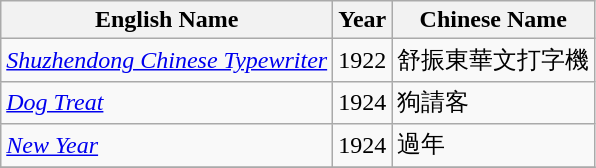<table class="wikitable sortable">
<tr>
<th>English Name</th>
<th>Year</th>
<th>Chinese Name</th>
</tr>
<tr>
<td><em><a href='#'>Shuzhendong Chinese Typewriter</a></em></td>
<td>1922</td>
<td>舒振東華文打字機</td>
</tr>
<tr>
<td><em><a href='#'>Dog Treat</a></em></td>
<td>1924</td>
<td>狗請客</td>
</tr>
<tr>
<td><em><a href='#'>New Year</a></em></td>
<td>1924</td>
<td>過年</td>
</tr>
<tr>
</tr>
</table>
